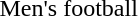<table>
<tr>
<td>Men's football</td>
<td></td>
<td></td>
<td></td>
</tr>
</table>
